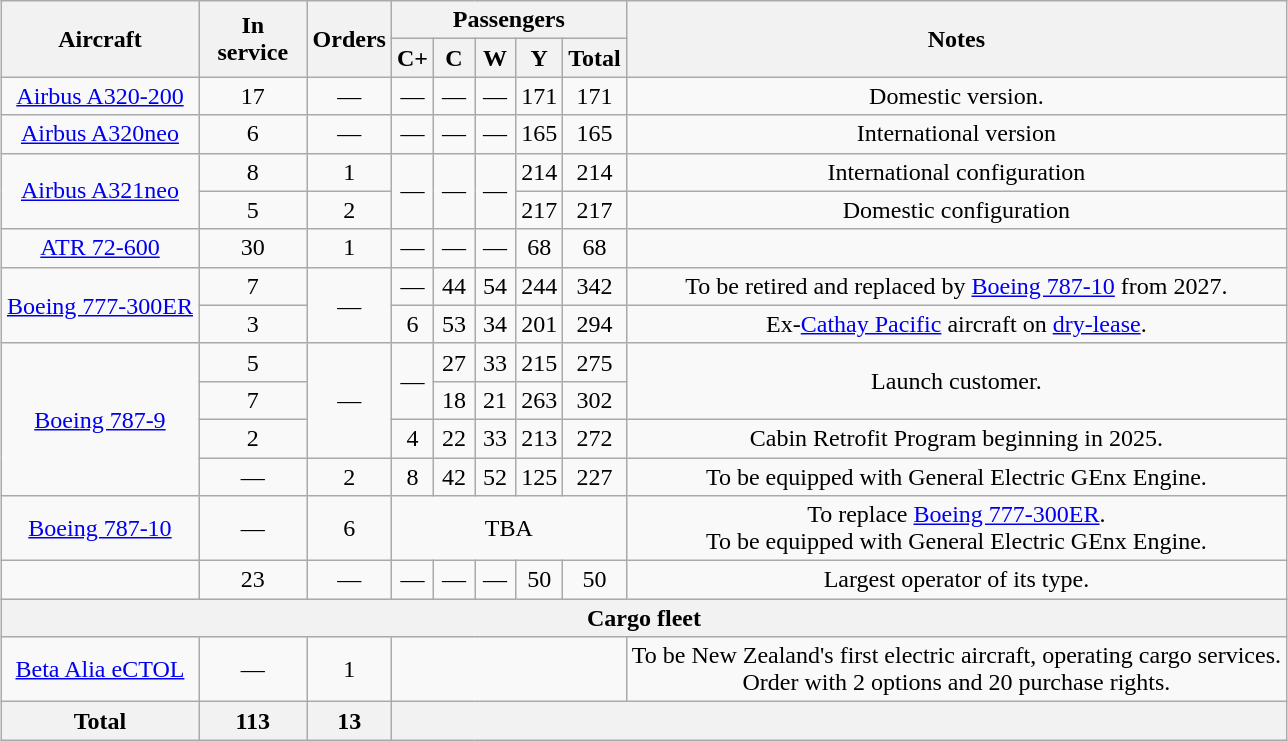<table class="wikitable" style="margin:1em auto; border-collapse:collapse;text-align:center">
<tr>
<th rowspan="2">Aircraft</th>
<th rowspan="2" style="width:65px;">In service</th>
<th rowspan="2" style="width:25px;">Orders</th>
<th colspan="5">Passengers</th>
<th rowspan="2">Notes</th>
</tr>
<tr>
<th style="width:20px;"><abbr>C+</abbr></th>
<th style="width:20px;"><abbr>C</abbr></th>
<th style="width:20px;"><abbr>W</abbr></th>
<th style="width:20px;"><abbr>Y</abbr></th>
<th style="width:20px;">Total</th>
</tr>
<tr>
<td><a href='#'>Airbus A320-200</a></td>
<td>17</td>
<td>—</td>
<td>—</td>
<td>—</td>
<td>—</td>
<td>171</td>
<td>171</td>
<td>Domestic version.</td>
</tr>
<tr>
<td><a href='#'>Airbus A320neo</a></td>
<td>6</td>
<td>—</td>
<td>—</td>
<td>—</td>
<td>—</td>
<td>165</td>
<td>165</td>
<td>International version</td>
</tr>
<tr>
<td rowspan="2"><a href='#'>Airbus A321neo</a></td>
<td>8</td>
<td>1</td>
<td rowspan="2">—</td>
<td rowspan="2">—</td>
<td rowspan="2">—</td>
<td>214</td>
<td>214</td>
<td>International configuration</td>
</tr>
<tr>
<td>5</td>
<td>2</td>
<td>217</td>
<td>217</td>
<td>Domestic configuration</td>
</tr>
<tr>
<td><a href='#'>ATR 72-600</a></td>
<td>30</td>
<td>1</td>
<td>—</td>
<td>—</td>
<td>—</td>
<td>68</td>
<td>68</td>
<td></td>
</tr>
<tr>
<td rowspan="2"><a href='#'>Boeing 777-300ER</a></td>
<td>7</td>
<td rowspan="2">—</td>
<td>—</td>
<td>44</td>
<td>54</td>
<td>244</td>
<td>342</td>
<td>To be retired and replaced by <a href='#'>Boeing 787-10</a> from 2027.</td>
</tr>
<tr>
<td>3</td>
<td>6</td>
<td>53</td>
<td>34</td>
<td>201</td>
<td>294</td>
<td>Ex-<a href='#'>Cathay Pacific</a> aircraft on <a href='#'>dry-lease</a>.</td>
</tr>
<tr>
<td rowspan="4"><a href='#'>Boeing 787-9</a></td>
<td>5</td>
<td rowspan="3">—</td>
<td rowspan="2">—</td>
<td>27</td>
<td>33</td>
<td>215</td>
<td>275</td>
<td rowspan="2">Launch customer.</td>
</tr>
<tr>
<td>7</td>
<td>18</td>
<td>21</td>
<td>263</td>
<td>302</td>
</tr>
<tr>
<td>2</td>
<td>4</td>
<td>22</td>
<td>33</td>
<td>213</td>
<td>272</td>
<td>Cabin Retrofit Program beginning in 2025.</td>
</tr>
<tr>
<td>—</td>
<td>2</td>
<td>8</td>
<td>42</td>
<td>52</td>
<td>125</td>
<td>227</td>
<td>To be equipped with General Electric GEnx Engine.</td>
</tr>
<tr>
<td><a href='#'>Boeing 787-10</a></td>
<td>—</td>
<td>6</td>
<td colspan="5"><abbr>TBA</abbr></td>
<td>To replace <a href='#'>Boeing 777-300ER</a>.<br>To be equipped with General Electric GEnx Engine.</td>
</tr>
<tr>
<td></td>
<td>23</td>
<td>—</td>
<td>—</td>
<td>—</td>
<td>—</td>
<td>50</td>
<td>50</td>
<td>Largest operator of its type.</td>
</tr>
<tr>
<th colspan="9">Cargo fleet</th>
</tr>
<tr>
<td><a href='#'>Beta Alia eCTOL</a></td>
<td>—</td>
<td>1</td>
<td colspan="5" class="unsortable"><abbr></abbr></td>
<td>To be New Zealand's first electric aircraft, operating cargo services.</br>Order with 2 options and 20 purchase rights.</td>
</tr>
<tr>
<th>Total</th>
<th>113</th>
<th>13</th>
<th colspan="6"></th>
</tr>
</table>
